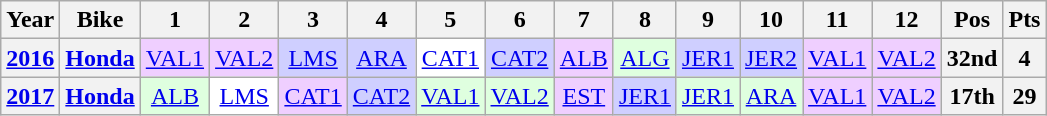<table class="wikitable" style="text-align:center">
<tr>
<th>Year</th>
<th>Bike</th>
<th>1</th>
<th>2</th>
<th>3</th>
<th>4</th>
<th>5</th>
<th>6</th>
<th>7</th>
<th>8</th>
<th>9</th>
<th>10</th>
<th>11</th>
<th>12</th>
<th>Pos</th>
<th>Pts</th>
</tr>
<tr>
<th><a href='#'>2016</a></th>
<th><a href='#'>Honda</a></th>
<td style="background:#efcfff;"><a href='#'>VAL1</a><br></td>
<td style="background:#efcfff;"><a href='#'>VAL2</a><br></td>
<td style="background:#cfcfff;"><a href='#'>LMS</a><br></td>
<td style="background:#cfcfff;"><a href='#'>ARA</a><br></td>
<td style="background:#ffffff;"><a href='#'>CAT1</a><br></td>
<td style="background:#cfcfff;"><a href='#'>CAT2</a><br></td>
<td style="background:#efcfff;"><a href='#'>ALB</a><br></td>
<td style="background:#dfffdf;"><a href='#'>ALG</a><br></td>
<td style="background:#cfcfff;"><a href='#'>JER1</a><br></td>
<td style="background:#cfcfff;"><a href='#'>JER2</a><br></td>
<td style="background:#efcfff;"><a href='#'>VAL1</a><br></td>
<td style="background:#efcfff;"><a href='#'>VAL2</a><br></td>
<th>32nd</th>
<th>4</th>
</tr>
<tr>
<th><a href='#'>2017</a></th>
<th><a href='#'>Honda</a></th>
<td style="background:#dfffdf;"><a href='#'>ALB</a><br></td>
<td style="background:#ffffff;"><a href='#'>LMS</a><br></td>
<td style="background:#efcfff;"><a href='#'>CAT1</a><br></td>
<td style="background:#cfcfff;"><a href='#'>CAT2</a><br></td>
<td style="background:#dfffdf;"><a href='#'>VAL1</a><br></td>
<td style="background:#dfffdf;"><a href='#'>VAL2</a><br></td>
<td style="background:#efcfff;"><a href='#'>EST</a><br></td>
<td style="background:#cfcfff;"><a href='#'>JER1</a><br></td>
<td style="background:#dfffdf;"><a href='#'>JER1</a><br></td>
<td style="background:#dfffdf;"><a href='#'>ARA</a><br></td>
<td style="background:#efcfff;"><a href='#'>VAL1</a><br></td>
<td style="background:#efcfff;"><a href='#'>VAL2</a><br></td>
<th>17th</th>
<th>29</th>
</tr>
</table>
